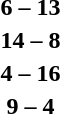<table style="text-align:center">
<tr>
<th width=200></th>
<th width=100></th>
<th width=200></th>
</tr>
<tr>
<td align=right></td>
<td><strong>6 – 13</strong></td>
<td align=left></td>
</tr>
<tr>
<td align=right></td>
<td><strong>14 – 8</strong></td>
<td align=left></td>
</tr>
<tr>
<td align=right></td>
<td><strong>4 – 16</strong></td>
<td align=left></td>
</tr>
<tr>
<td align=right></td>
<td><strong>9 – 4</strong></td>
<td align=left></td>
</tr>
</table>
